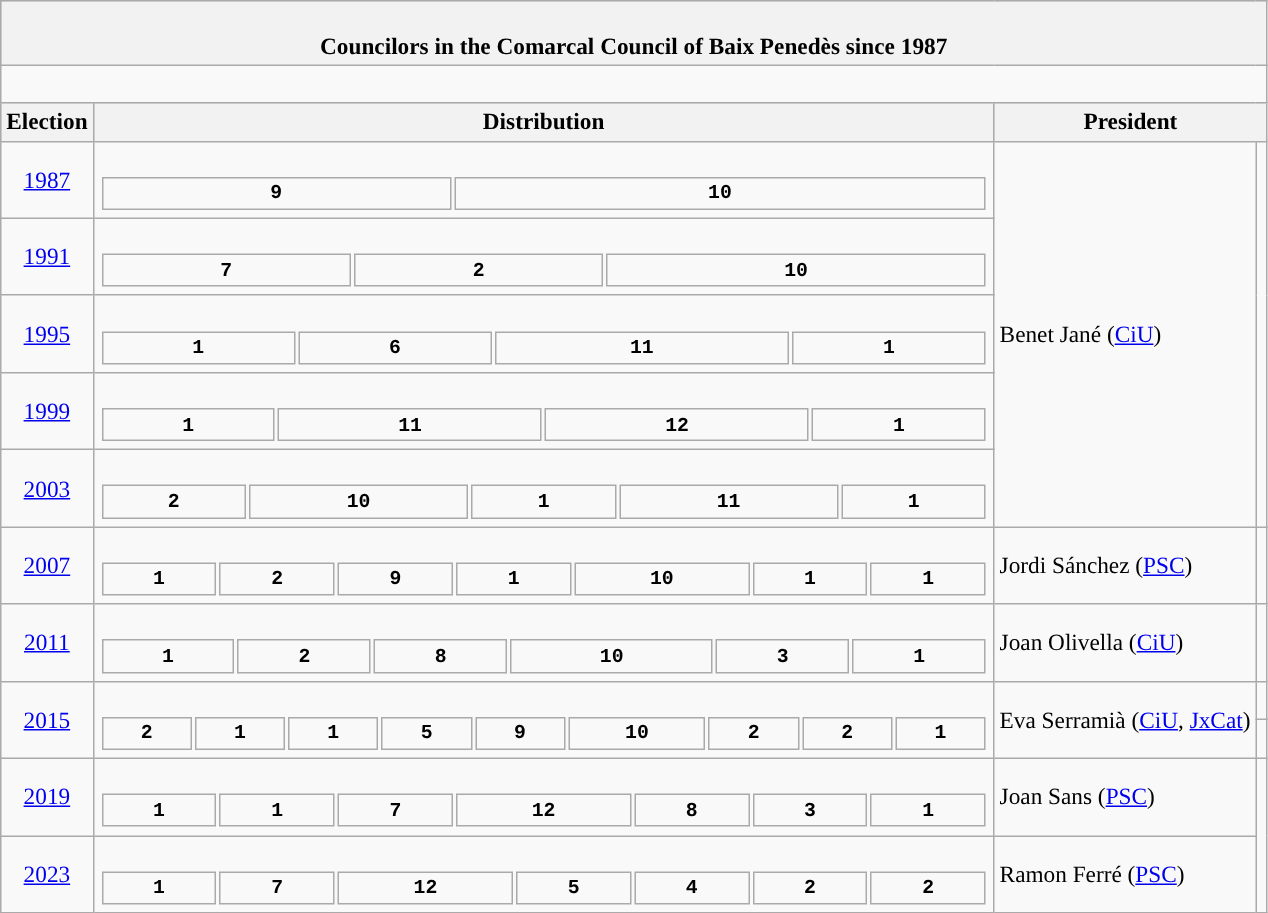<table class="wikitable" style="font-size:97%;">
<tr bgcolor="#CCCCCC">
<th colspan="4"><br>Councilors in the Comarcal Council of Baix Penedès since 1987</th>
</tr>
<tr>
<td colspan="4"><br>




















</td>
</tr>
<tr bgcolor="#CCCCCC">
<th>Election</th>
<th>Distribution</th>
<th colspan="2">President</th>
</tr>
<tr>
<td align=center><a href='#'>1987</a></td>
<td><br><table style="width:45em; font-size:85%; text-align:center; font-family:Courier New;">
<tr style="font-weight:bold">
<td style="background:">9</td>
<td style="background:">10</td>
</tr>
</table>
</td>
<td rowspan="5">Benet Jané (<a href='#'>CiU</a>)</td>
<td rowspan="5" style="background:"></td>
</tr>
<tr>
<td align=center><a href='#'>1991</a></td>
<td><br><table style="width:45em; font-size:85%; text-align:center; font-family:Courier New;">
<tr style="font-weight:bold">
<td style="background:">7</td>
<td style="background:">2</td>
<td style="background:">10</td>
</tr>
</table>
</td>
</tr>
<tr>
<td align=center><a href='#'>1995</a></td>
<td><br><table style="width:45em; font-size:85%; text-align:center; font-family:Courier New;">
<tr style="font-weight:bold">
<td style="background:">1</td>
<td style="background:">6</td>
<td style="background:">11</td>
<td style="background:">1</td>
</tr>
</table>
</td>
</tr>
<tr>
<td align=center><a href='#'>1999</a></td>
<td><br><table style="width:45em; font-size:85%; text-align:center; font-family:Courier New;">
<tr style="font-weight:bold">
<td style="background:">1</td>
<td style="background:">11</td>
<td style="background:">12</td>
<td style="background:">1</td>
</tr>
</table>
</td>
</tr>
<tr>
<td align=center><a href='#'>2003</a></td>
<td><br><table style="width:45em; font-size:85%; text-align:center; font-family:Courier New;">
<tr style="font-weight:bold">
<td style="background:">2</td>
<td style="background:">10</td>
<td style="background:">1</td>
<td style="background:">11</td>
<td style="background:">1</td>
</tr>
</table>
</td>
</tr>
<tr>
<td align=center><a href='#'>2007</a></td>
<td><br><table style="width:45em; font-size:85%; text-align:center; font-family:Courier New;">
<tr style="font-weight:bold">
<td style="background:">1</td>
<td style="background:">2</td>
<td style="background:">9</td>
<td style="background:">1</td>
<td style="background:">10</td>
<td style="background:">1</td>
<td style="background:">1</td>
</tr>
</table>
</td>
<td>Jordi Sánchez (<a href='#'>PSC</a>)</td>
<td style="background:"></td>
</tr>
<tr>
<td align=center><a href='#'>2011</a></td>
<td><br><table style="width:45em; font-size:85%; text-align:center; font-family:Courier New;">
<tr style="font-weight:bold">
<td style="background:">1</td>
<td style="background:">2</td>
<td style="background:">8</td>
<td style="background:">10</td>
<td style="background:">3</td>
<td style="background:">1</td>
</tr>
</table>
</td>
<td>Joan Olivella (<a href='#'>CiU</a>)</td>
<td style="background:"></td>
</tr>
<tr>
<td rowspan="2" align=center><a href='#'>2015</a></td>
<td rowspan="2"><br><table style="width:45em; font-size:85%; text-align:center; font-family:Courier New;">
<tr style="font-weight:bold">
<td style="background:">2</td>
<td style="background:">1</td>
<td style="background:">1</td>
<td style="background:">5</td>
<td style="background:">9</td>
<td style="background:">10</td>
<td style="background:">2</td>
<td style="background:">2</td>
<td style="background:">1</td>
</tr>
</table>
</td>
<td rowspan="2">Eva Serramià (<a href='#'>CiU</a>, <a href='#'>JxCat</a>)</td>
<td style="background:"></td>
</tr>
<tr>
<td style="background:"></td>
</tr>
<tr>
<td align=center><a href='#'>2019</a></td>
<td><br><table style="width:45em; font-size:85%; text-align:center; font-family:Courier New;">
<tr style="font-weight:bold">
<td style="background:">1</td>
<td style="background:">1</td>
<td style="background:">7</td>
<td style="background:">12</td>
<td style="background:">8</td>
<td style="background:">3</td>
<td style="background:">1</td>
</tr>
</table>
</td>
<td>Joan Sans (<a href='#'>PSC</a>)</td>
<td rowspan="2" style="background:"></td>
</tr>
<tr>
<td align=center><a href='#'>2023</a></td>
<td><br><table style="width:45em; font-size:85%; text-align:center; font-family:Courier New;">
<tr style="font-weight:bold">
<td style="background:">1</td>
<td style="background:">7</td>
<td style="background:">12</td>
<td style="background:">5</td>
<td style="background:">4</td>
<td style="background:">2</td>
<td style="background:">2</td>
</tr>
</table>
</td>
<td>Ramon Ferré (<a href='#'>PSC</a>)</td>
</tr>
</table>
